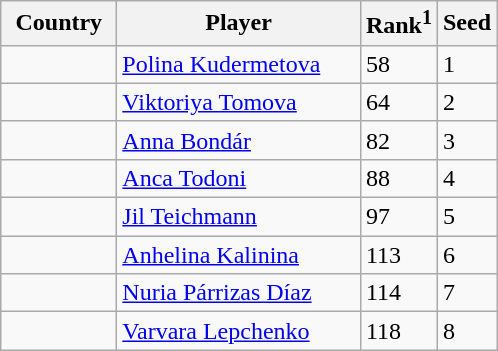<table class="sortable wikitable">
<tr>
<th width="70">Country</th>
<th width="155">Player</th>
<th>Rank<sup>1</sup></th>
<th>Seed</th>
</tr>
<tr>
<td></td>
<td><a href='#'>Polina Kudermetova</a></td>
<td>58</td>
<td>1</td>
</tr>
<tr>
<td></td>
<td><a href='#'>Viktoriya Tomova</a></td>
<td>64</td>
<td>2</td>
</tr>
<tr>
<td></td>
<td><a href='#'>Anna Bondár</a></td>
<td>82</td>
<td>3</td>
</tr>
<tr>
<td></td>
<td><a href='#'>Anca Todoni</a></td>
<td>88</td>
<td>4</td>
</tr>
<tr>
<td></td>
<td><a href='#'>Jil Teichmann</a></td>
<td>97</td>
<td>5</td>
</tr>
<tr>
<td></td>
<td><a href='#'>Anhelina Kalinina</a></td>
<td>113</td>
<td>6</td>
</tr>
<tr>
<td></td>
<td><a href='#'>Nuria Párrizas Díaz</a></td>
<td>114</td>
<td>7</td>
</tr>
<tr>
<td></td>
<td><a href='#'>Varvara Lepchenko</a></td>
<td>118</td>
<td>8</td>
</tr>
</table>
